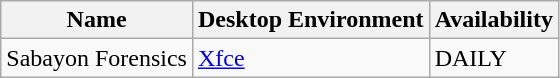<table class="wikitable">
<tr>
<th>Name</th>
<th>Desktop Environment</th>
<th>Availability</th>
</tr>
<tr>
<td>Sabayon Forensics</td>
<td><a href='#'>Xfce</a></td>
<td>DAILY</td>
</tr>
</table>
